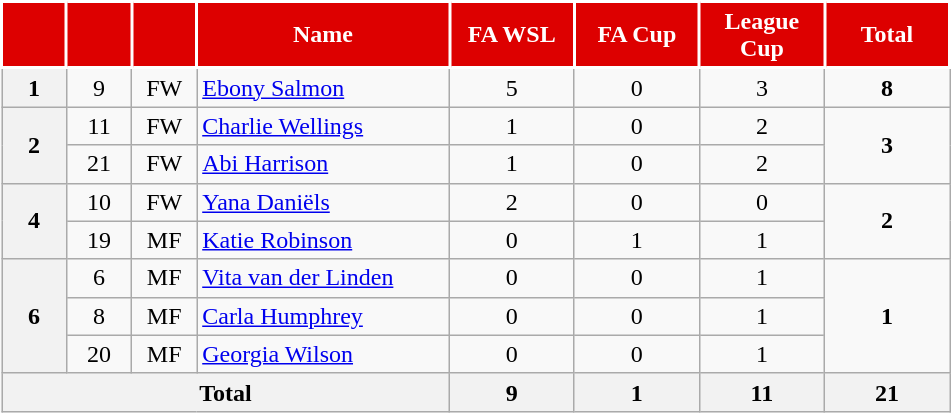<table class="wikitable" style="text-align:center;">
<tr>
<th style="background:#DD0000;color:#FFFFFF;border:2px solid #FFFFFF; width:35px;"></th>
<th style="background:#DD0000;color:#FFFFFF;border:2px solid #FFFFFF; width:35px;"></th>
<th style="background:#DD0000;color:#FFFFFF;border:2px solid #FFFFFF; width:35px;"></th>
<th style="background:#DD0000;color:#FFFFFF;border:2px solid #FFFFFF; width:160px;">Name</th>
<th style="background:#DD0000;color:#FFFFFF;border:2px solid #FFFFFF; width:75px;">FA WSL</th>
<th style="background:#DD0000;color:#FFFFFF;border:2px solid #FFFFFF; width:75px;">FA Cup</th>
<th style="background:#DD0000;color:#FFFFFF;border:2px solid #FFFFFF; width:75px;">League Cup</th>
<th style="background:#DD0000;color:#FFFFFF;border:2px solid #FFFFFF; width:75px;">Total</th>
</tr>
<tr>
<th>1</th>
<td>9</td>
<td>FW</td>
<td align="left"> <a href='#'>Ebony Salmon</a></td>
<td>5</td>
<td>0</td>
<td>3</td>
<td><strong>8</strong></td>
</tr>
<tr>
<th rowspan="2">2</th>
<td>11</td>
<td>FW</td>
<td align="left"> <a href='#'>Charlie Wellings</a></td>
<td>1</td>
<td>0</td>
<td>2</td>
<td rowspan="2"><strong>3</strong></td>
</tr>
<tr>
<td>21</td>
<td>FW</td>
<td align="left"> <a href='#'>Abi Harrison</a></td>
<td>1</td>
<td>0</td>
<td>2</td>
</tr>
<tr>
<th rowspan="2">4</th>
<td>10</td>
<td>FW</td>
<td align="left"> <a href='#'>Yana Daniëls</a></td>
<td>2</td>
<td>0</td>
<td>0</td>
<td rowspan="2"><strong>2</strong></td>
</tr>
<tr>
<td>19</td>
<td>MF</td>
<td align="left"> <a href='#'>Katie Robinson</a></td>
<td>0</td>
<td>1</td>
<td>1</td>
</tr>
<tr>
<th rowspan="3">6</th>
<td>6</td>
<td>MF</td>
<td align="left"> <a href='#'>Vita van der Linden</a></td>
<td>0</td>
<td>0</td>
<td>1</td>
<td rowspan="3"><strong>1</strong></td>
</tr>
<tr>
<td>8</td>
<td>MF</td>
<td align="left"> <a href='#'>Carla Humphrey</a></td>
<td>0</td>
<td>0</td>
<td>1</td>
</tr>
<tr>
<td>20</td>
<td>MF</td>
<td align="left"> <a href='#'>Georgia Wilson</a></td>
<td>0</td>
<td>0</td>
<td>1</td>
</tr>
<tr>
<th colspan="4">Total</th>
<th>9</th>
<th>1</th>
<th>11</th>
<th>21</th>
</tr>
</table>
